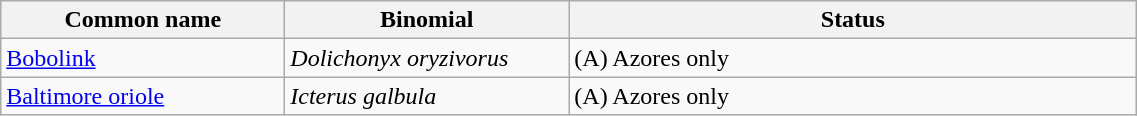<table width=60% class="wikitable">
<tr>
<th width=15%>Common name</th>
<th width=15%>Binomial</th>
<th width=30%>Status</th>
</tr>
<tr>
<td><a href='#'>Bobolink</a></td>
<td><em>Dolichonyx oryzivorus</em></td>
<td>(A) Azores only</td>
</tr>
<tr>
<td><a href='#'>Baltimore oriole</a></td>
<td><em>Icterus galbula</em></td>
<td>(A) Azores only</td>
</tr>
</table>
